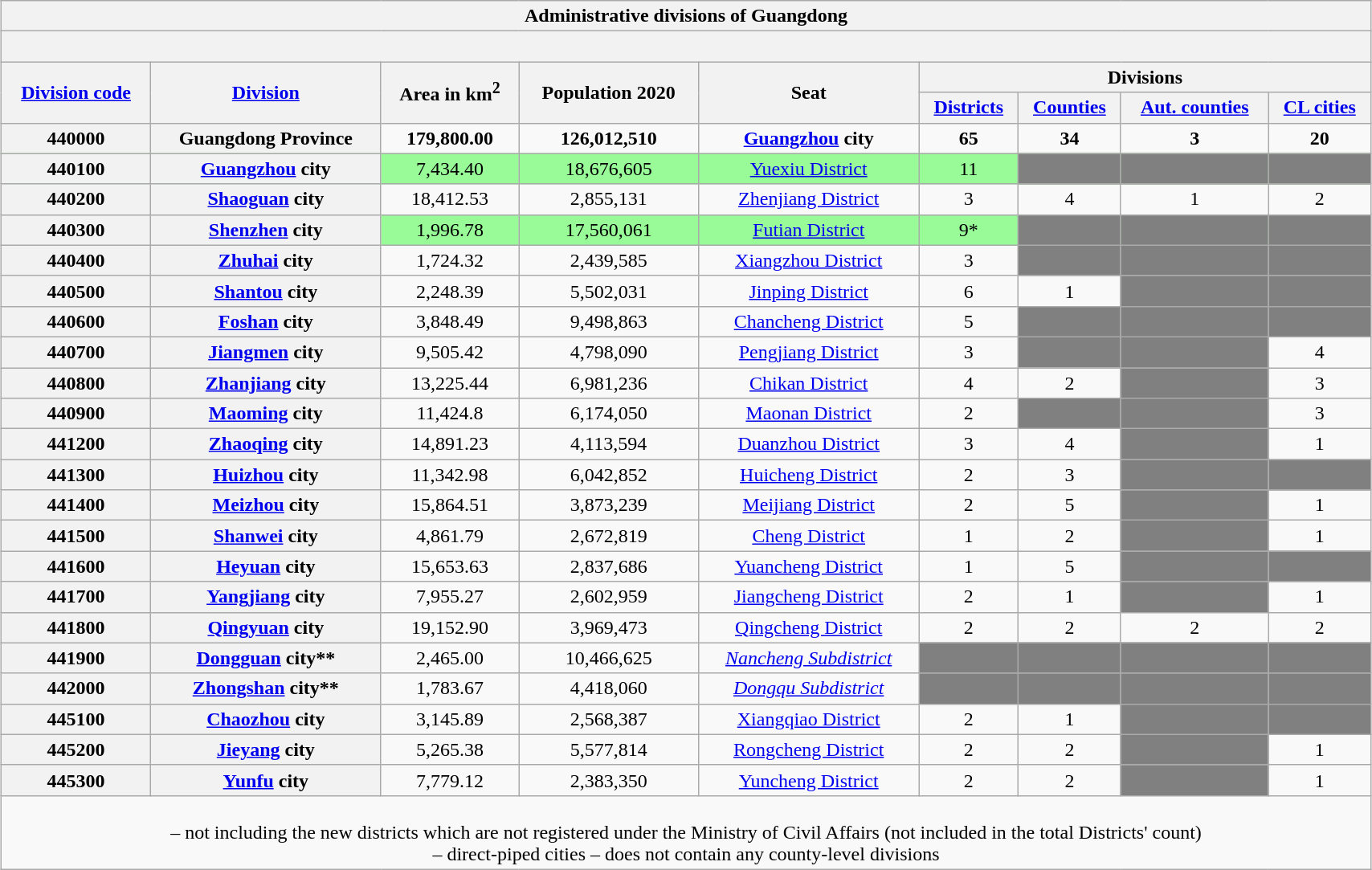<table class="wikitable sortable" style="margin:1em auto 1em auto; width:90%; text-align:center;">
<tr>
<th colspan=9>Administrative divisions of Guangdong</th>
</tr>
<tr>
<th colspan=9><div><br> 


























</div></th>
</tr>
<tr>
<th rowspan=2><a href='#'>Division code</a></th>
<th rowspan=2><a href='#'>Division</a></th>
<th rowspan=2>Area in km<sup>2</sup></th>
<th rowspan=2>Population 2020</th>
<th rowspan=2>Seat</th>
<th colspan=4>Divisions</th>
</tr>
<tr style="width:45px;">
<th><a href='#'>Districts</a></th>
<th><a href='#'>Counties</a></th>
<th><a href='#'>Aut. counties</a></th>
<th><a href='#'>CL cities</a></th>
</tr>
<tr style="font-weight: bold">
<th>440000</th>
<th>Guangdong Province</th>
<td>179,800.00</td>
<td>126,012,510</td>
<td><a href='#'>Guangzhou</a> city</td>
<td>65</td>
<td>34</td>
<td>3</td>
<td>20</td>
</tr>
<tr style="background:#98fb98;">
<th>440100</th>
<th><a href='#'>Guangzhou</a> city</th>
<td>7,434.40</td>
<td>18,676,605</td>
<td><a href='#'>Yuexiu District</a></td>
<td>11</td>
<td style="background:gray;"></td>
<td style="background:gray;"></td>
<td style="background:gray;"></td>
</tr>
<tr>
<th>440200</th>
<th><a href='#'>Shaoguan</a> city</th>
<td>18,412.53</td>
<td>2,855,131</td>
<td><a href='#'>Zhenjiang District</a></td>
<td>3</td>
<td>4</td>
<td>1</td>
<td>2</td>
</tr>
<tr style="background:#98fb98;">
<th>440300</th>
<th><a href='#'>Shenzhen</a> city</th>
<td>1,996.78</td>
<td>17,560,061</td>
<td><a href='#'>Futian District</a></td>
<td>9*</td>
<td style="background:gray;"></td>
<td style="background:gray;"></td>
<td style="background:gray;"></td>
</tr>
<tr>
<th>440400</th>
<th><a href='#'>Zhuhai</a> city</th>
<td>1,724.32</td>
<td>2,439,585</td>
<td><a href='#'>Xiangzhou District</a></td>
<td>3</td>
<td style="background:gray;"></td>
<td style="background:gray;"></td>
<td style="background:gray;"></td>
</tr>
<tr>
<th>440500</th>
<th><a href='#'>Shantou</a> city</th>
<td>2,248.39</td>
<td>5,502,031</td>
<td><a href='#'>Jinping District</a></td>
<td>6</td>
<td>1</td>
<td style="background:gray;"></td>
<td style="background:gray;"></td>
</tr>
<tr>
<th>440600</th>
<th><a href='#'>Foshan</a> city</th>
<td>3,848.49</td>
<td>9,498,863</td>
<td><a href='#'>Chancheng District</a></td>
<td>5</td>
<td style="background:gray;"></td>
<td style="background:gray;"></td>
<td style="background:gray;"></td>
</tr>
<tr>
<th>440700</th>
<th><a href='#'>Jiangmen</a> city</th>
<td>9,505.42</td>
<td>4,798,090</td>
<td><a href='#'>Pengjiang District</a></td>
<td>3</td>
<td style="background:gray;"></td>
<td style="background:gray;"></td>
<td>4</td>
</tr>
<tr>
<th>440800</th>
<th><a href='#'>Zhanjiang</a> city</th>
<td>13,225.44</td>
<td>6,981,236</td>
<td><a href='#'>Chikan District</a></td>
<td>4</td>
<td>2</td>
<td style="background:gray;"></td>
<td>3</td>
</tr>
<tr>
<th>440900</th>
<th><a href='#'>Maoming</a> city</th>
<td>11,424.8</td>
<td>6,174,050</td>
<td><a href='#'>Maonan District</a></td>
<td>2</td>
<td style="background:gray;"></td>
<td style="background:gray;"></td>
<td>3</td>
</tr>
<tr>
<th>441200</th>
<th><a href='#'>Zhaoqing</a> city</th>
<td>14,891.23</td>
<td>4,113,594</td>
<td><a href='#'>Duanzhou District</a></td>
<td>3</td>
<td>4</td>
<td style="background:gray;"></td>
<td>1</td>
</tr>
<tr>
<th>441300</th>
<th><a href='#'>Huizhou</a> city</th>
<td>11,342.98</td>
<td>6,042,852</td>
<td><a href='#'>Huicheng District</a></td>
<td>2</td>
<td>3</td>
<td style="background:gray;"></td>
<td style="background:gray;"></td>
</tr>
<tr>
<th>441400</th>
<th><a href='#'>Meizhou</a> city</th>
<td>15,864.51</td>
<td>3,873,239</td>
<td><a href='#'>Meijiang District</a></td>
<td>2</td>
<td>5</td>
<td style="background:gray;"></td>
<td>1</td>
</tr>
<tr>
<th>441500</th>
<th><a href='#'>Shanwei</a> city</th>
<td>4,861.79</td>
<td>2,672,819</td>
<td><a href='#'>Cheng District</a></td>
<td>1</td>
<td>2</td>
<td style="background:gray;"></td>
<td>1</td>
</tr>
<tr>
<th>441600</th>
<th><a href='#'>Heyuan</a> city</th>
<td>15,653.63</td>
<td>2,837,686</td>
<td><a href='#'>Yuancheng District</a></td>
<td>1</td>
<td>5</td>
<td style="background:gray;"></td>
<td style="background:gray;"></td>
</tr>
<tr>
<th>441700</th>
<th><a href='#'>Yangjiang</a> city</th>
<td>7,955.27</td>
<td>2,602,959</td>
<td><a href='#'>Jiangcheng District</a></td>
<td>2</td>
<td>1</td>
<td style="background:gray;"></td>
<td>1</td>
</tr>
<tr>
<th>441800</th>
<th><a href='#'>Qingyuan</a> city</th>
<td>19,152.90</td>
<td>3,969,473</td>
<td><a href='#'>Qingcheng District</a></td>
<td>2</td>
<td>2</td>
<td>2</td>
<td>2</td>
</tr>
<tr>
<th>441900</th>
<th><a href='#'>Dongguan</a> city**</th>
<td>2,465.00</td>
<td>10,466,625</td>
<td><a href='#'><em>Nancheng Subdistrict</em></a></td>
<td style="background:gray;"></td>
<td style="background:gray;"></td>
<td style="background:gray;"></td>
<td style="background:gray;"></td>
</tr>
<tr>
<th>442000</th>
<th><a href='#'>Zhongshan</a> city**</th>
<td>1,783.67</td>
<td>4,418,060</td>
<td><em><a href='#'>Dongqu Subdistrict</a></em></td>
<td style="background:gray;"></td>
<td style="background:gray;"></td>
<td style="background:gray;"></td>
<td style="background:gray;"></td>
</tr>
<tr>
<th>445100</th>
<th><a href='#'>Chaozhou</a> city</th>
<td>3,145.89</td>
<td>2,568,387</td>
<td><a href='#'>Xiangqiao District</a></td>
<td>2</td>
<td>1</td>
<td style="background:gray;"></td>
<td style="background:gray;"></td>
</tr>
<tr>
<th>445200</th>
<th><a href='#'>Jieyang</a> city</th>
<td>5,265.38</td>
<td>5,577,814</td>
<td><a href='#'>Rongcheng District</a></td>
<td>2</td>
<td>2</td>
<td style="background:gray;"></td>
<td>1</td>
</tr>
<tr>
<th>445300</th>
<th><a href='#'>Yunfu</a> city</th>
<td>7,779.12</td>
<td>2,383,350</td>
<td><a href='#'>Yuncheng District</a></td>
<td>2</td>
<td>2</td>
<td style="background:gray;"></td>
<td>1</td>
</tr>
<tr class="sortbottom">
<td colspan=12><br> – not including the new districts which are not registered under the Ministry of Civil Affairs (not included in the total Districts' count)<br> – direct-piped cities – does not contain any county-level divisions</td>
</tr>
</table>
